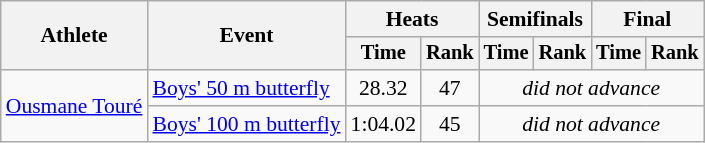<table class=wikitable style="text-align:center;font-size:90%">
<tr>
<th rowspan=2>Athlete</th>
<th rowspan=2>Event</th>
<th colspan=2>Heats</th>
<th colspan=2>Semifinals</th>
<th colspan=2>Final</th>
</tr>
<tr style="font-size:95%">
<th>Time</th>
<th>Rank</th>
<th>Time</th>
<th>Rank</th>
<th>Time</th>
<th>Rank</th>
</tr>
<tr>
<td rowspan=2 align=left><a href='#'>Ousmane Touré</a></td>
<td align=left><a href='#'>Boys' 50 m butterfly</a></td>
<td>28.32</td>
<td>47</td>
<td Colspan=4><em>did not advance</em></td>
</tr>
<tr>
<td align=left><a href='#'>Boys' 100 m butterfly</a></td>
<td>1:04.02</td>
<td>45</td>
<td Colspan=4><em>did not advance</em></td>
</tr>
</table>
